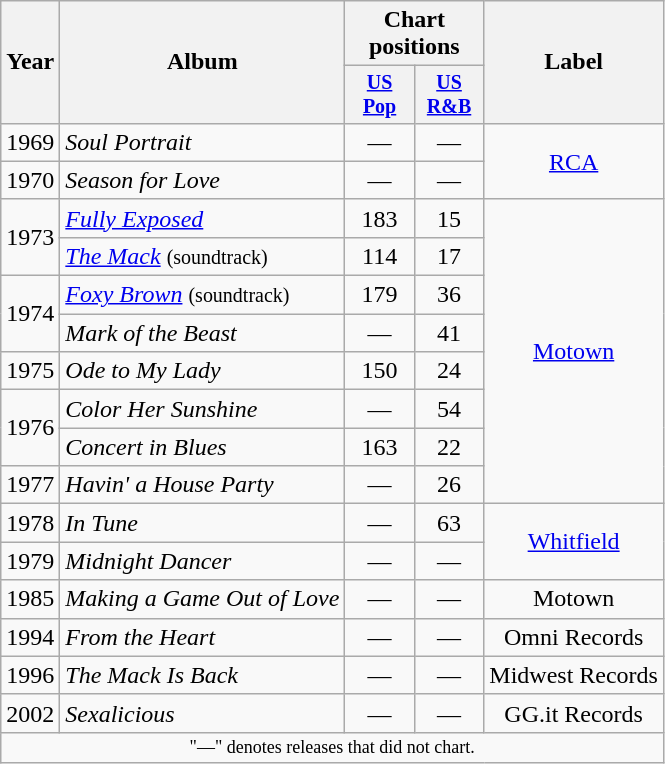<table class="wikitable" style="text-align:center;">
<tr>
<th rowspan="2">Year</th>
<th rowspan="2">Album</th>
<th colspan="2">Chart positions</th>
<th rowspan="2">Label</th>
</tr>
<tr style="font-size:smaller;">
<th width="40"><a href='#'>US Pop</a><br></th>
<th width="40"><a href='#'>US R&B</a><br></th>
</tr>
<tr>
<td rowspan="1">1969</td>
<td align="left"><em>Soul Portrait</em></td>
<td>—</td>
<td>—</td>
<td rowspan="2"><a href='#'>RCA</a></td>
</tr>
<tr>
<td rowspan="1">1970</td>
<td align="left"><em>Season for Love</em></td>
<td>—</td>
<td>—</td>
</tr>
<tr>
<td rowspan="2">1973</td>
<td align="left"><em><a href='#'>Fully Exposed</a></em></td>
<td>183</td>
<td>15</td>
<td rowspan="8"><a href='#'>Motown</a></td>
</tr>
<tr>
<td align="left"><em><a href='#'>The Mack</a></em> <small>(soundtrack)</small></td>
<td>114</td>
<td>17</td>
</tr>
<tr>
<td rowspan="2">1974</td>
<td align="left"><em><a href='#'>Foxy Brown</a></em> <small>(soundtrack)</small></td>
<td>179</td>
<td>36</td>
</tr>
<tr>
<td align="left"><em>Mark of the Beast</em></td>
<td>—</td>
<td>41</td>
</tr>
<tr>
<td rowspan="1">1975</td>
<td align="left"><em>Ode to My Lady</em></td>
<td>150</td>
<td>24</td>
</tr>
<tr>
<td rowspan="2">1976</td>
<td align="left"><em>Color Her Sunshine</em></td>
<td>—</td>
<td>54</td>
</tr>
<tr>
<td align="left"><em>Concert in Blues</em></td>
<td>163</td>
<td>22</td>
</tr>
<tr>
<td rowspan="1">1977</td>
<td align="left"><em>Havin' a House Party</em></td>
<td>—</td>
<td>26</td>
</tr>
<tr>
<td rowspan="1">1978</td>
<td align="left"><em>In Tune</em></td>
<td>—</td>
<td>63</td>
<td rowspan="2"><a href='#'>Whitfield</a></td>
</tr>
<tr>
<td rowspan="1">1979</td>
<td align="left"><em>Midnight Dancer</em></td>
<td>—</td>
<td>—</td>
</tr>
<tr>
<td rowspan="1">1985</td>
<td align="left"><em>Making a Game Out of Love</em></td>
<td>—</td>
<td>—</td>
<td rowspan="1">Motown</td>
</tr>
<tr>
<td rowspan="1">1994</td>
<td align="left"><em>From the Heart</em></td>
<td>—</td>
<td>—</td>
<td rowspan="1">Omni Records</td>
</tr>
<tr>
<td rowspan="1">1996</td>
<td align="left"><em>The Mack Is Back</em></td>
<td>—</td>
<td>—</td>
<td rowspan="1">Midwest Records</td>
</tr>
<tr>
<td rowspan="1">2002</td>
<td align="left"><em>Sexalicious</em></td>
<td>—</td>
<td>—</td>
<td rowspan="1">GG.it Records</td>
</tr>
<tr>
<td colspan="6" style="text-align:center; font-size:9pt;">"—" denotes releases that did not chart.</td>
</tr>
</table>
